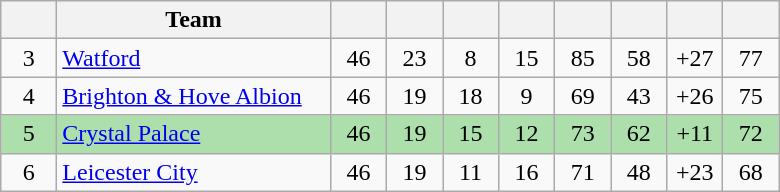<table class="wikitable" style="text-align:center">
<tr>
<th width="30"></th>
<th width="175">Team</th>
<th width="30"></th>
<th width="30"></th>
<th width="30"></th>
<th width="30"></th>
<th width="30"></th>
<th width="30"></th>
<th width="30"></th>
<th width="30"></th>
</tr>
<tr>
<td>3</td>
<td align=left><a href='#'>Watford</a></td>
<td>46</td>
<td>23</td>
<td>8</td>
<td>15</td>
<td>85</td>
<td>58</td>
<td>+27</td>
<td>77</td>
</tr>
<tr>
<td>4</td>
<td align=left><a href='#'>Brighton & Hove Albion</a></td>
<td>46</td>
<td>19</td>
<td>18</td>
<td>9</td>
<td>69</td>
<td>43</td>
<td>+26</td>
<td>75</td>
</tr>
<tr style="background:#addfad;">
<td>5</td>
<td align=left><a href='#'>Crystal Palace</a></td>
<td>46</td>
<td>19</td>
<td>15</td>
<td>12</td>
<td>73</td>
<td>62</td>
<td>+11</td>
<td>72</td>
</tr>
<tr>
<td>6</td>
<td align=left><a href='#'>Leicester City</a></td>
<td>46</td>
<td>19</td>
<td>11</td>
<td>16</td>
<td>71</td>
<td>48</td>
<td>+23</td>
<td>68</td>
</tr>
</table>
